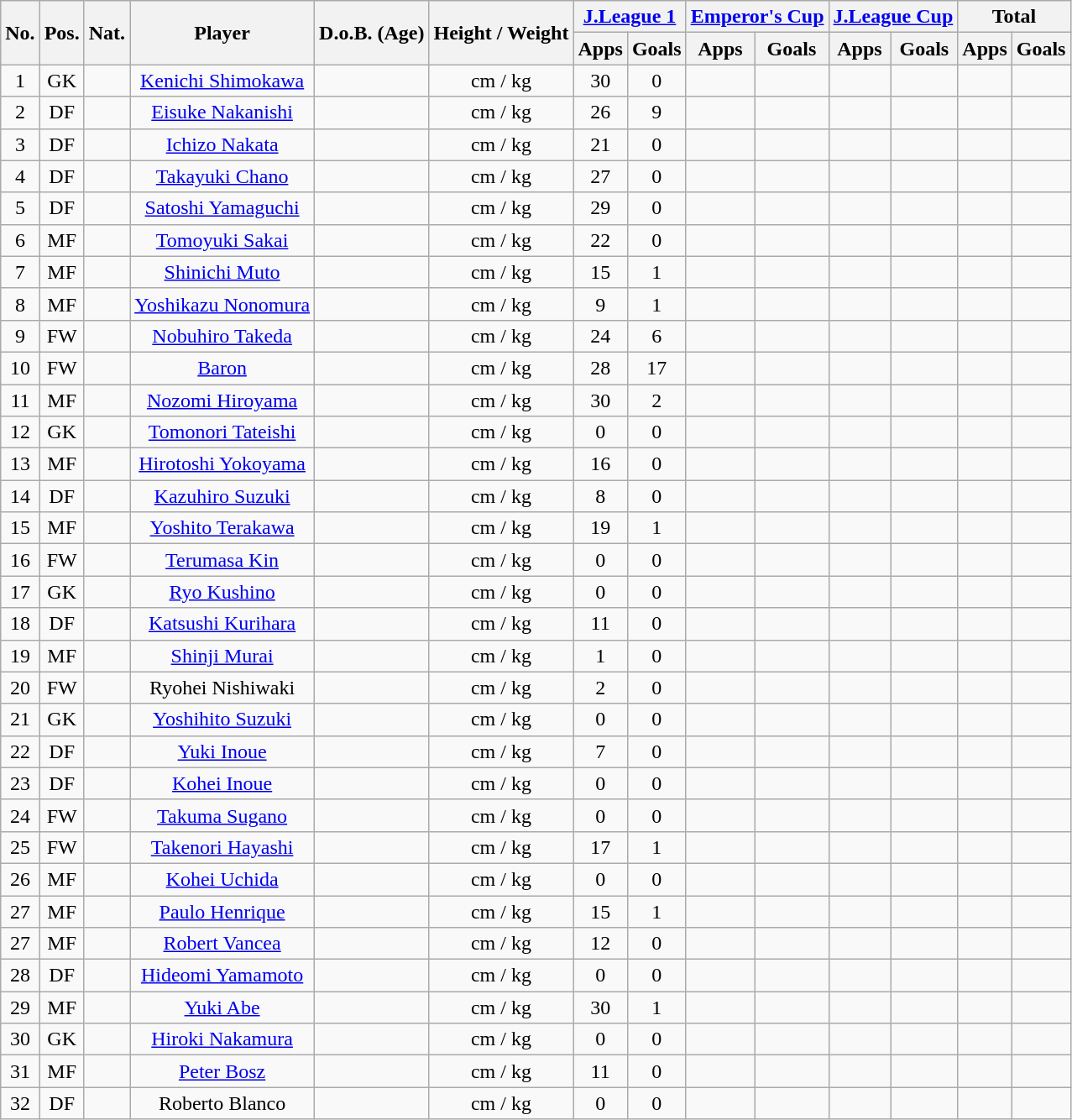<table class="wikitable" style="text-align:center;">
<tr>
<th rowspan="2">No.</th>
<th rowspan="2">Pos.</th>
<th rowspan="2">Nat.</th>
<th rowspan="2">Player</th>
<th rowspan="2">D.o.B. (Age)</th>
<th rowspan="2">Height / Weight</th>
<th colspan="2"><a href='#'>J.League 1</a></th>
<th colspan="2"><a href='#'>Emperor's Cup</a></th>
<th colspan="2"><a href='#'>J.League Cup</a></th>
<th colspan="2">Total</th>
</tr>
<tr>
<th>Apps</th>
<th>Goals</th>
<th>Apps</th>
<th>Goals</th>
<th>Apps</th>
<th>Goals</th>
<th>Apps</th>
<th>Goals</th>
</tr>
<tr>
<td>1</td>
<td>GK</td>
<td></td>
<td><a href='#'>Kenichi Shimokawa</a></td>
<td></td>
<td>cm / kg</td>
<td>30</td>
<td>0</td>
<td></td>
<td></td>
<td></td>
<td></td>
<td></td>
<td></td>
</tr>
<tr>
<td>2</td>
<td>DF</td>
<td></td>
<td><a href='#'>Eisuke Nakanishi</a></td>
<td></td>
<td>cm / kg</td>
<td>26</td>
<td>9</td>
<td></td>
<td></td>
<td></td>
<td></td>
<td></td>
<td></td>
</tr>
<tr>
<td>3</td>
<td>DF</td>
<td></td>
<td><a href='#'>Ichizo Nakata</a></td>
<td></td>
<td>cm / kg</td>
<td>21</td>
<td>0</td>
<td></td>
<td></td>
<td></td>
<td></td>
<td></td>
<td></td>
</tr>
<tr>
<td>4</td>
<td>DF</td>
<td></td>
<td><a href='#'>Takayuki Chano</a></td>
<td></td>
<td>cm / kg</td>
<td>27</td>
<td>0</td>
<td></td>
<td></td>
<td></td>
<td></td>
<td></td>
<td></td>
</tr>
<tr>
<td>5</td>
<td>DF</td>
<td></td>
<td><a href='#'>Satoshi Yamaguchi</a></td>
<td></td>
<td>cm / kg</td>
<td>29</td>
<td>0</td>
<td></td>
<td></td>
<td></td>
<td></td>
<td></td>
<td></td>
</tr>
<tr>
<td>6</td>
<td>MF</td>
<td></td>
<td><a href='#'>Tomoyuki Sakai</a></td>
<td></td>
<td>cm / kg</td>
<td>22</td>
<td>0</td>
<td></td>
<td></td>
<td></td>
<td></td>
<td></td>
<td></td>
</tr>
<tr>
<td>7</td>
<td>MF</td>
<td></td>
<td><a href='#'>Shinichi Muto</a></td>
<td></td>
<td>cm / kg</td>
<td>15</td>
<td>1</td>
<td></td>
<td></td>
<td></td>
<td></td>
<td></td>
<td></td>
</tr>
<tr>
<td>8</td>
<td>MF</td>
<td></td>
<td><a href='#'>Yoshikazu Nonomura</a></td>
<td></td>
<td>cm / kg</td>
<td>9</td>
<td>1</td>
<td></td>
<td></td>
<td></td>
<td></td>
<td></td>
<td></td>
</tr>
<tr>
<td>9</td>
<td>FW</td>
<td></td>
<td><a href='#'>Nobuhiro Takeda</a></td>
<td></td>
<td>cm / kg</td>
<td>24</td>
<td>6</td>
<td></td>
<td></td>
<td></td>
<td></td>
<td></td>
<td></td>
</tr>
<tr>
<td>10</td>
<td>FW</td>
<td></td>
<td><a href='#'>Baron</a></td>
<td></td>
<td>cm / kg</td>
<td>28</td>
<td>17</td>
<td></td>
<td></td>
<td></td>
<td></td>
<td></td>
<td></td>
</tr>
<tr>
<td>11</td>
<td>MF</td>
<td></td>
<td><a href='#'>Nozomi Hiroyama</a></td>
<td></td>
<td>cm / kg</td>
<td>30</td>
<td>2</td>
<td></td>
<td></td>
<td></td>
<td></td>
<td></td>
<td></td>
</tr>
<tr>
<td>12</td>
<td>GK</td>
<td></td>
<td><a href='#'>Tomonori Tateishi</a></td>
<td></td>
<td>cm / kg</td>
<td>0</td>
<td>0</td>
<td></td>
<td></td>
<td></td>
<td></td>
<td></td>
<td></td>
</tr>
<tr>
<td>13</td>
<td>MF</td>
<td></td>
<td><a href='#'>Hirotoshi Yokoyama</a></td>
<td></td>
<td>cm / kg</td>
<td>16</td>
<td>0</td>
<td></td>
<td></td>
<td></td>
<td></td>
<td></td>
<td></td>
</tr>
<tr>
<td>14</td>
<td>DF</td>
<td></td>
<td><a href='#'>Kazuhiro Suzuki</a></td>
<td></td>
<td>cm / kg</td>
<td>8</td>
<td>0</td>
<td></td>
<td></td>
<td></td>
<td></td>
<td></td>
<td></td>
</tr>
<tr>
<td>15</td>
<td>MF</td>
<td></td>
<td><a href='#'>Yoshito Terakawa</a></td>
<td></td>
<td>cm / kg</td>
<td>19</td>
<td>1</td>
<td></td>
<td></td>
<td></td>
<td></td>
<td></td>
<td></td>
</tr>
<tr>
<td>16</td>
<td>FW</td>
<td></td>
<td><a href='#'>Terumasa Kin</a></td>
<td></td>
<td>cm / kg</td>
<td>0</td>
<td>0</td>
<td></td>
<td></td>
<td></td>
<td></td>
<td></td>
<td></td>
</tr>
<tr>
<td>17</td>
<td>GK</td>
<td></td>
<td><a href='#'>Ryo Kushino</a></td>
<td></td>
<td>cm / kg</td>
<td>0</td>
<td>0</td>
<td></td>
<td></td>
<td></td>
<td></td>
<td></td>
<td></td>
</tr>
<tr>
<td>18</td>
<td>DF</td>
<td></td>
<td><a href='#'>Katsushi Kurihara</a></td>
<td></td>
<td>cm / kg</td>
<td>11</td>
<td>0</td>
<td></td>
<td></td>
<td></td>
<td></td>
<td></td>
<td></td>
</tr>
<tr>
<td>19</td>
<td>MF</td>
<td></td>
<td><a href='#'>Shinji Murai</a></td>
<td></td>
<td>cm / kg</td>
<td>1</td>
<td>0</td>
<td></td>
<td></td>
<td></td>
<td></td>
<td></td>
<td></td>
</tr>
<tr>
<td>20</td>
<td>FW</td>
<td></td>
<td>Ryohei Nishiwaki</td>
<td></td>
<td>cm / kg</td>
<td>2</td>
<td>0</td>
<td></td>
<td></td>
<td></td>
<td></td>
<td></td>
<td></td>
</tr>
<tr>
<td>21</td>
<td>GK</td>
<td></td>
<td><a href='#'>Yoshihito Suzuki</a></td>
<td></td>
<td>cm / kg</td>
<td>0</td>
<td>0</td>
<td></td>
<td></td>
<td></td>
<td></td>
<td></td>
<td></td>
</tr>
<tr>
<td>22</td>
<td>DF</td>
<td></td>
<td><a href='#'>Yuki Inoue</a></td>
<td></td>
<td>cm / kg</td>
<td>7</td>
<td>0</td>
<td></td>
<td></td>
<td></td>
<td></td>
<td></td>
<td></td>
</tr>
<tr>
<td>23</td>
<td>DF</td>
<td></td>
<td><a href='#'>Kohei Inoue</a></td>
<td></td>
<td>cm / kg</td>
<td>0</td>
<td>0</td>
<td></td>
<td></td>
<td></td>
<td></td>
<td></td>
<td></td>
</tr>
<tr>
<td>24</td>
<td>FW</td>
<td></td>
<td><a href='#'>Takuma Sugano</a></td>
<td></td>
<td>cm / kg</td>
<td>0</td>
<td>0</td>
<td></td>
<td></td>
<td></td>
<td></td>
<td></td>
<td></td>
</tr>
<tr>
<td>25</td>
<td>FW</td>
<td></td>
<td><a href='#'>Takenori Hayashi</a></td>
<td></td>
<td>cm / kg</td>
<td>17</td>
<td>1</td>
<td></td>
<td></td>
<td></td>
<td></td>
<td></td>
<td></td>
</tr>
<tr>
<td>26</td>
<td>MF</td>
<td></td>
<td><a href='#'>Kohei Uchida</a></td>
<td></td>
<td>cm / kg</td>
<td>0</td>
<td>0</td>
<td></td>
<td></td>
<td></td>
<td></td>
<td></td>
<td></td>
</tr>
<tr>
<td>27</td>
<td>MF</td>
<td></td>
<td><a href='#'>Paulo Henrique</a></td>
<td></td>
<td>cm / kg</td>
<td>15</td>
<td>1</td>
<td></td>
<td></td>
<td></td>
<td></td>
<td></td>
<td></td>
</tr>
<tr>
<td>27</td>
<td>MF</td>
<td></td>
<td><a href='#'>Robert Vancea</a></td>
<td></td>
<td>cm / kg</td>
<td>12</td>
<td>0</td>
<td></td>
<td></td>
<td></td>
<td></td>
<td></td>
<td></td>
</tr>
<tr>
<td>28</td>
<td>DF</td>
<td></td>
<td><a href='#'>Hideomi Yamamoto</a></td>
<td></td>
<td>cm / kg</td>
<td>0</td>
<td>0</td>
<td></td>
<td></td>
<td></td>
<td></td>
<td></td>
<td></td>
</tr>
<tr>
<td>29</td>
<td>MF</td>
<td></td>
<td><a href='#'>Yuki Abe</a></td>
<td></td>
<td>cm / kg</td>
<td>30</td>
<td>1</td>
<td></td>
<td></td>
<td></td>
<td></td>
<td></td>
<td></td>
</tr>
<tr>
<td>30</td>
<td>GK</td>
<td></td>
<td><a href='#'>Hiroki Nakamura</a></td>
<td></td>
<td>cm / kg</td>
<td>0</td>
<td>0</td>
<td></td>
<td></td>
<td></td>
<td></td>
<td></td>
<td></td>
</tr>
<tr>
<td>31</td>
<td>MF</td>
<td></td>
<td><a href='#'>Peter Bosz</a></td>
<td></td>
<td>cm / kg</td>
<td>11</td>
<td>0</td>
<td></td>
<td></td>
<td></td>
<td></td>
<td></td>
<td></td>
</tr>
<tr>
<td>32</td>
<td>DF</td>
<td></td>
<td>Roberto Blanco</td>
<td></td>
<td>cm / kg</td>
<td>0</td>
<td>0</td>
<td></td>
<td></td>
<td></td>
<td></td>
<td></td>
<td></td>
</tr>
</table>
